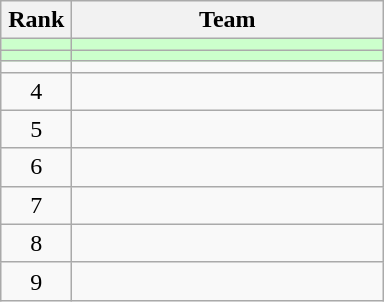<table class="wikitable" style="text-align: center;">
<tr>
<th width=40>Rank</th>
<th width=200>Team</th>
</tr>
<tr bgcolor=#ccffcc>
<td></td>
<td style="text-align:left;"></td>
</tr>
<tr bgcolor=#ccffcc>
<td></td>
<td style="text-align:left;"></td>
</tr>
<tr>
<td></td>
<td style="text-align:left;"></td>
</tr>
<tr>
<td>4</td>
<td style="text-align:left;"></td>
</tr>
<tr>
<td>5</td>
<td style="text-align:left;"></td>
</tr>
<tr>
<td>6</td>
<td style="text-align:left;"></td>
</tr>
<tr>
<td>7</td>
<td style="text-align:left;"></td>
</tr>
<tr>
<td>8</td>
<td style="text-align:left;"></td>
</tr>
<tr>
<td>9</td>
<td style="text-align:left;"></td>
</tr>
</table>
